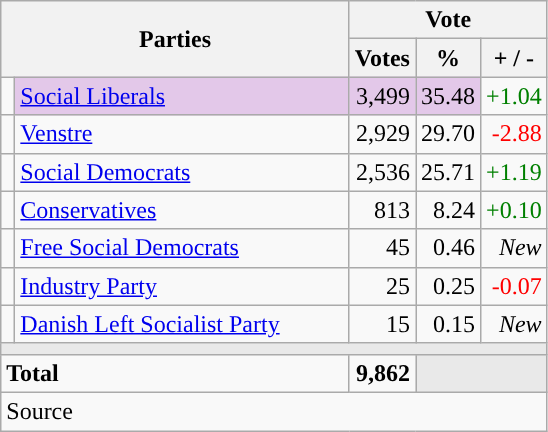<table class="wikitable" style="text-align:right;">
<tr>
<th style="text-align:centre;" rowspan="2" colspan="2" width="225">Parties</th>
<th colspan="3">Vote</th>
</tr>
<tr>
<th width="15">Votes</th>
<th width="15">%</th>
<th width="15">+ / -</th>
</tr>
<tr>
<td width="2" style="color:inherit;background:"></td>
<td bgcolor=#e3c8e9  align="left"><a href='#'>Social Liberals</a></td>
<td bgcolor=#e3c8e9>3,499</td>
<td bgcolor=#e3c8e9>35.48</td>
<td style=color:green;>+1.04</td>
</tr>
<tr>
<td width="2" style="color:inherit;background:"></td>
<td align="left"><a href='#'>Venstre</a></td>
<td>2,929</td>
<td>29.70</td>
<td style=color:red;>-2.88</td>
</tr>
<tr>
<td width="2" style="color:inherit;background:"></td>
<td align="left"><a href='#'>Social Democrats</a></td>
<td>2,536</td>
<td>25.71</td>
<td style=color:green;>+1.19</td>
</tr>
<tr>
<td width="2" style="color:inherit;background:"></td>
<td align="left"><a href='#'>Conservatives</a></td>
<td>813</td>
<td>8.24</td>
<td style=color:green;>+0.10</td>
</tr>
<tr>
<td width="2" style="color:inherit;background:"></td>
<td align="left"><a href='#'>Free Social Democrats</a></td>
<td>45</td>
<td>0.46</td>
<td><em>New</em></td>
</tr>
<tr>
<td width="2" style="color:inherit;background:"></td>
<td align="left"><a href='#'>Industry Party</a></td>
<td>25</td>
<td>0.25</td>
<td style=color:red;>-0.07</td>
</tr>
<tr>
<td width="2" style="color:inherit;background:"></td>
<td align="left"><a href='#'>Danish Left Socialist Party</a></td>
<td>15</td>
<td>0.15</td>
<td><em>New</em></td>
</tr>
<tr>
<td colspan="7" bgcolor="#E9E9E9"></td>
</tr>
<tr>
<td align="left" colspan="2"><strong>Total</strong></td>
<td><strong>9,862</strong></td>
<td bgcolor="#E9E9E9" colspan="2"></td>
</tr>
<tr>
<td align="left" colspan="6">Source</td>
</tr>
</table>
